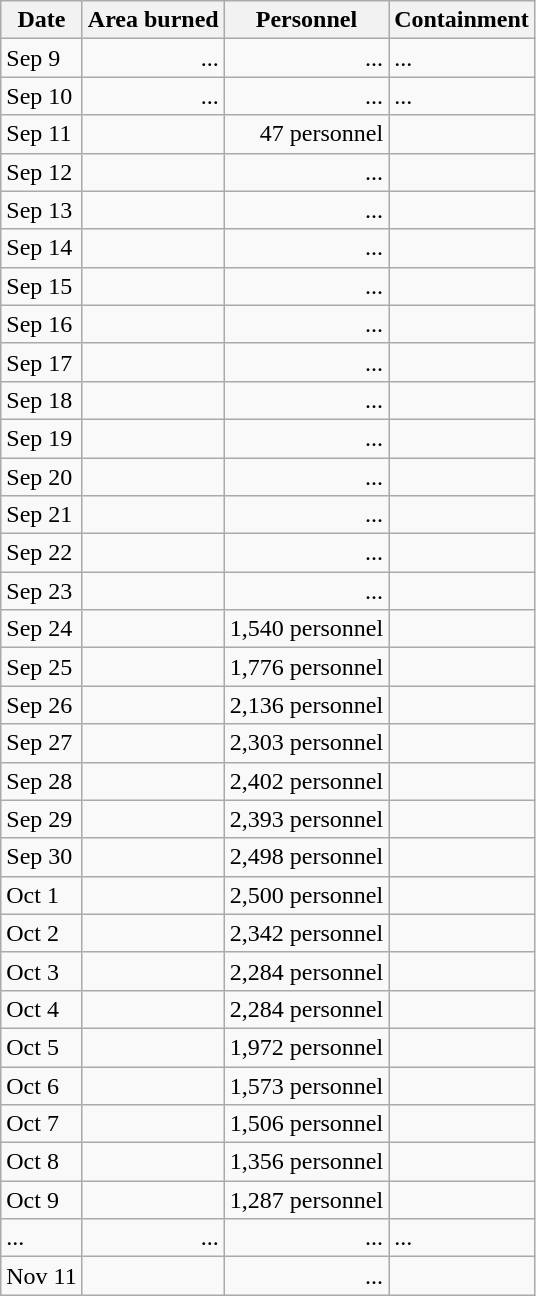<table class="wikitable" style="text-align: right;">
<tr>
<th>Date</th>
<th>Area burned</th>
<th>Personnel</th>
<th>Containment</th>
</tr>
<tr>
<td style="text-align: left;">Sep 9</td>
<td>...</td>
<td>...</td>
<td style="text-align: left;">...</td>
</tr>
<tr>
<td style="text-align: left;">Sep 10</td>
<td>...</td>
<td>...</td>
<td style="text-align: left;">...</td>
</tr>
<tr>
<td style="text-align: left;">Sep 11</td>
<td></td>
<td>47 personnel</td>
<td style="text-align: left;"></td>
</tr>
<tr>
<td style="text-align: left;">Sep 12</td>
<td></td>
<td>...</td>
<td style="text-align: left;"></td>
</tr>
<tr>
<td style="text-align: left;">Sep 13</td>
<td></td>
<td>...</td>
<td style="text-align: left;"></td>
</tr>
<tr>
<td style="text-align: left;">Sep 14</td>
<td></td>
<td>...</td>
<td style="text-align: left;"></td>
</tr>
<tr>
<td style="text-align: left;">Sep 15</td>
<td></td>
<td>...</td>
<td style="text-align: left;"></td>
</tr>
<tr>
<td style="text-align: left;">Sep 16</td>
<td></td>
<td>...</td>
<td style="text-align: left;"></td>
</tr>
<tr>
<td style="text-align: left;">Sep 17</td>
<td></td>
<td>...</td>
<td style="text-align: left;"></td>
</tr>
<tr>
<td style="text-align: left;">Sep 18</td>
<td></td>
<td>...</td>
<td style="text-align: left;"></td>
</tr>
<tr>
<td style="text-align: left;">Sep 19</td>
<td></td>
<td>...</td>
<td style="text-align: left;"></td>
</tr>
<tr>
<td style="text-align: left;">Sep 20</td>
<td></td>
<td>...</td>
<td style="text-align: left;"></td>
</tr>
<tr>
<td style="text-align: left;">Sep 21</td>
<td></td>
<td>...</td>
<td style="text-align: left;"></td>
</tr>
<tr>
<td style="text-align: left;">Sep 22</td>
<td></td>
<td>...</td>
<td style="text-align: left;"></td>
</tr>
<tr>
<td style="text-align: left;">Sep 23</td>
<td></td>
<td>...</td>
<td style="text-align: left;"></td>
</tr>
<tr>
<td style="text-align: left;">Sep 24</td>
<td></td>
<td>1,540 personnel</td>
<td style="text-align: left;"></td>
</tr>
<tr>
<td style="text-align: left;">Sep 25</td>
<td></td>
<td>1,776 personnel</td>
<td style="text-align: left;"></td>
</tr>
<tr>
<td style="text-align: left;">Sep 26</td>
<td></td>
<td>2,136 personnel</td>
<td style="text-align: left;"></td>
</tr>
<tr>
<td style="text-align: left;">Sep 27</td>
<td></td>
<td>2,303 personnel</td>
<td style="text-align: left;"></td>
</tr>
<tr>
<td style="text-align: left;">Sep 28</td>
<td></td>
<td>2,402 personnel</td>
<td style="text-align: left;"></td>
</tr>
<tr>
<td style="text-align: left;">Sep 29</td>
<td></td>
<td>2,393 personnel</td>
<td style="text-align: left;"></td>
</tr>
<tr>
<td style="text-align: left;">Sep 30</td>
<td></td>
<td>2,498 personnel</td>
<td style="text-align: left;"></td>
</tr>
<tr>
<td style="text-align: left;">Oct 1</td>
<td></td>
<td>2,500 personnel</td>
<td style="text-align: left;"></td>
</tr>
<tr>
<td style="text-align: left;">Oct 2</td>
<td></td>
<td>2,342 personnel</td>
<td style="text-align: left;"></td>
</tr>
<tr>
<td style="text-align: left;">Oct 3</td>
<td></td>
<td>2,284 personnel</td>
<td style="text-align: left;"></td>
</tr>
<tr>
<td style="text-align: left;">Oct 4</td>
<td></td>
<td>2,284 personnel</td>
<td style="text-align: left;"></td>
</tr>
<tr>
<td style="text-align: left;">Oct 5</td>
<td></td>
<td>1,972 personnel</td>
<td style="text-align: left;"></td>
</tr>
<tr>
<td style="text-align: left;">Oct 6</td>
<td></td>
<td>1,573 personnel</td>
<td style="text-align: left;"></td>
</tr>
<tr>
<td style="text-align: left;">Oct 7</td>
<td></td>
<td>1,506 personnel</td>
<td style="text-align: left;"></td>
</tr>
<tr>
<td style="text-align: left;">Oct 8</td>
<td></td>
<td>1,356 personnel</td>
<td style="text-align: left;"></td>
</tr>
<tr>
<td style="text-align: left;">Oct 9</td>
<td></td>
<td>1,287 personnel</td>
<td style="text-align: left;"></td>
</tr>
<tr>
<td style="text-align: left;">...</td>
<td>...</td>
<td>...</td>
<td style="text-align: left;">...</td>
</tr>
<tr>
<td style="text-align: left;">Nov 11</td>
<td></td>
<td>...</td>
<td style="text-align: left;"></td>
</tr>
</table>
